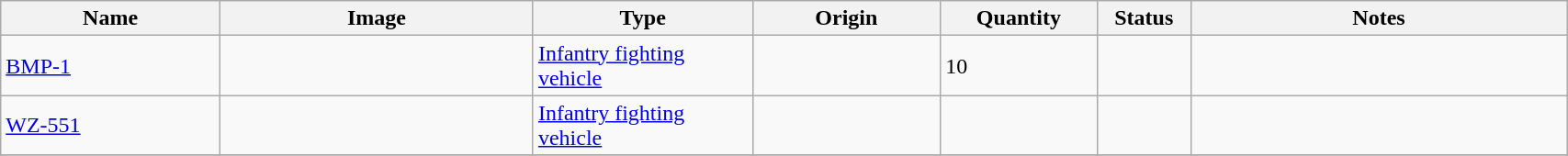<table class="wikitable" style="width:90%;">
<tr>
<th width=14%>Name</th>
<th width=20%>Image</th>
<th width=14%>Type</th>
<th width=12%>Origin</th>
<th width=10%>Quantity</th>
<th width=06%>Status</th>
<th width=24%>Notes</th>
</tr>
<tr>
<td><a href='#'>BMP-1</a></td>
<td></td>
<td><a href='#'>Infantry fighting vehicle</a></td>
<td></td>
<td>10</td>
<td></td>
<td></td>
</tr>
<tr>
<td><a href='#'>WZ-551</a></td>
<td></td>
<td><a href='#'>Infantry fighting vehicle</a></td>
<td></td>
<td></td>
<td></td>
<td></td>
</tr>
<tr>
</tr>
</table>
